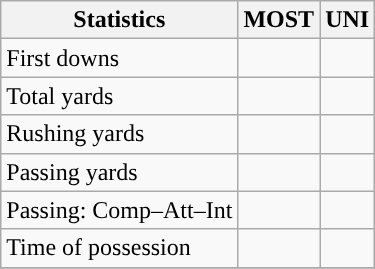<table class="wikitable" style="float: left;">
<tr>
<th>Statistics</th>
<th>MOST</th>
<th>UNI</th>
</tr>
<tr>
<td>First downs</td>
<td></td>
<td></td>
</tr>
<tr>
<td>Total yards</td>
<td></td>
<td></td>
</tr>
<tr>
<td>Rushing yards</td>
<td></td>
<td></td>
</tr>
<tr>
<td>Passing yards</td>
<td></td>
<td></td>
</tr>
<tr>
<td>Passing: Comp–Att–Int</td>
<td></td>
<td></td>
</tr>
<tr>
<td>Time of possession</td>
<td></td>
<td></td>
</tr>
<tr>
</tr>
</table>
